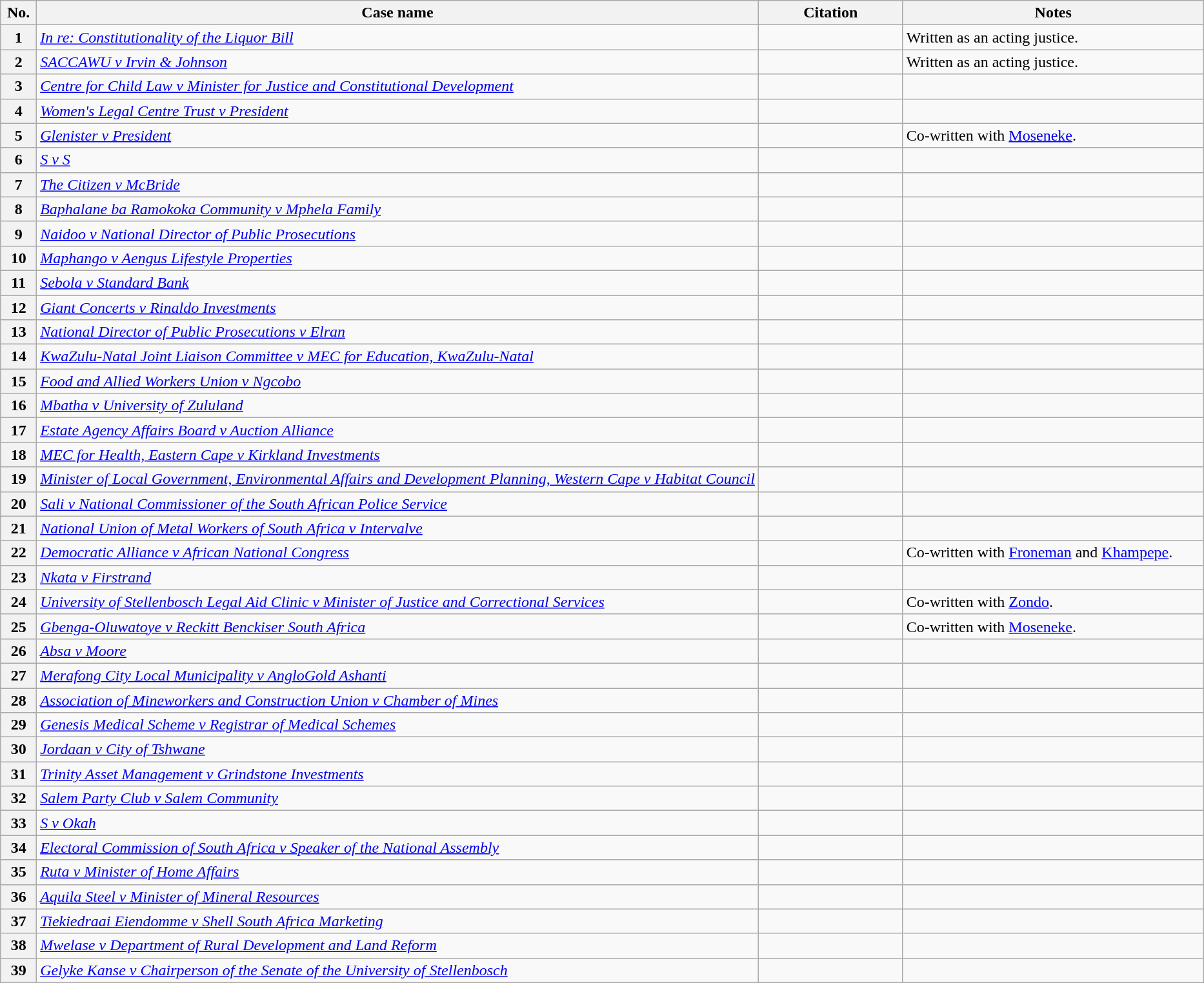<table class="wikitable sortable">
<tr>
<th style="width:3%">No.</th>
<th style="width:60">Case name</th>
<th style="width:12%">Citation</th>
<th style="width:25%">Notes</th>
</tr>
<tr>
<th>1</th>
<td><em><a href='#'>In re: Constitutionality of the Liquor Bill</a></em></td>
<td></td>
<td>Written as an acting justice.</td>
</tr>
<tr>
<th>2</th>
<td><em><a href='#'>SACCAWU v Irvin & Johnson</a></em></td>
<td></td>
<td>Written as an acting justice.</td>
</tr>
<tr>
<th>3</th>
<td><em><a href='#'>Centre for Child Law v Minister for Justice and Constitutional Development</a></em></td>
<td></td>
<td></td>
</tr>
<tr>
<th>4</th>
<td><em><a href='#'>Women's Legal Centre Trust v President</a></em></td>
<td></td>
<td></td>
</tr>
<tr>
<th>5</th>
<td><em><a href='#'>Glenister v President</a></em></td>
<td></td>
<td>Co-written with <a href='#'>Moseneke</a>.</td>
</tr>
<tr>
<th>6</th>
<td><em><a href='#'>S v S</a></em></td>
<td></td>
<td></td>
</tr>
<tr>
<th>7</th>
<td><em><a href='#'>The Citizen v McBride</a></em></td>
<td></td>
<td></td>
</tr>
<tr>
<th>8</th>
<td><em><a href='#'>Baphalane ba Ramokoka Community v Mphela Family</a></em></td>
<td></td>
<td></td>
</tr>
<tr>
<th>9</th>
<td><em><a href='#'>Naidoo v National Director of Public Prosecutions</a></em></td>
<td></td>
<td></td>
</tr>
<tr>
<th>10</th>
<td><em><a href='#'>Maphango v Aengus Lifestyle Properties</a></em></td>
<td></td>
<td></td>
</tr>
<tr>
<th>11</th>
<td><em><a href='#'>Sebola v Standard Bank</a></em></td>
<td></td>
<td></td>
</tr>
<tr>
<th>12</th>
<td><em><a href='#'>Giant Concerts v Rinaldo Investments</a></em></td>
<td></td>
<td></td>
</tr>
<tr>
<th>13</th>
<td><em><a href='#'>National Director of Public Prosecutions v Elran</a></em></td>
<td></td>
<td></td>
</tr>
<tr>
<th>14</th>
<td><em><a href='#'>KwaZulu-Natal Joint Liaison Committee v MEC for Education, KwaZulu-Natal</a></em></td>
<td></td>
<td></td>
</tr>
<tr>
<th>15</th>
<td><em><a href='#'>Food and Allied Workers Union v Ngcobo</a></em></td>
<td></td>
<td></td>
</tr>
<tr>
<th>16</th>
<td><em><a href='#'>Mbatha v University of Zululand</a></em></td>
<td></td>
<td></td>
</tr>
<tr>
<th>17</th>
<td><em><a href='#'>Estate Agency Affairs Board v Auction Alliance</a></em></td>
<td></td>
<td></td>
</tr>
<tr>
<th>18</th>
<td><em><a href='#'>MEC for Health, Eastern Cape v Kirkland Investments</a></em></td>
<td></td>
<td></td>
</tr>
<tr>
<th>19</th>
<td><em><a href='#'>Minister of Local Government, Environmental Affairs and Development Planning, Western Cape v Habitat Council</a></em></td>
<td></td>
<td></td>
</tr>
<tr>
<th>20</th>
<td><em><a href='#'>Sali v National Commissioner of the South African Police Service</a></em></td>
<td></td>
<td></td>
</tr>
<tr>
<th>21</th>
<td><em><a href='#'>National Union of Metal Workers of South Africa v Intervalve</a></em></td>
<td></td>
<td></td>
</tr>
<tr>
<th>22</th>
<td><em><a href='#'>Democratic Alliance v African National Congress</a></em></td>
<td></td>
<td>Co-written with <a href='#'>Froneman</a> and <a href='#'>Khampepe</a>.</td>
</tr>
<tr>
<th>23</th>
<td><em><a href='#'>Nkata v Firstrand</a></em></td>
<td></td>
<td></td>
</tr>
<tr>
<th>24</th>
<td><em><a href='#'>University of Stellenbosch Legal Aid Clinic v Minister of Justice and Correctional Services</a></em></td>
<td></td>
<td>Co-written with <a href='#'>Zondo</a>.</td>
</tr>
<tr>
<th>25</th>
<td><em><a href='#'>Gbenga-Oluwatoye v Reckitt Benckiser South Africa</a></em></td>
<td></td>
<td>Co-written with <a href='#'>Moseneke</a>.</td>
</tr>
<tr>
<th>26</th>
<td><em><a href='#'>Absa v Moore</a></em></td>
<td></td>
<td></td>
</tr>
<tr>
<th>27</th>
<td><em><a href='#'>Merafong City Local Municipality v AngloGold Ashanti</a></em></td>
<td></td>
<td></td>
</tr>
<tr>
<th>28</th>
<td><em><a href='#'>Association of Mineworkers and Construction Union v Chamber of Mines</a></em></td>
<td></td>
<td></td>
</tr>
<tr>
<th>29</th>
<td><em><a href='#'>Genesis Medical Scheme v Registrar of Medical Schemes</a></em></td>
<td></td>
<td></td>
</tr>
<tr>
<th>30</th>
<td><em><a href='#'>Jordaan v City of Tshwane</a></em></td>
<td></td>
<td></td>
</tr>
<tr>
<th>31</th>
<td><em><a href='#'>Trinity Asset Management v Grindstone Investments</a></em></td>
<td></td>
<td></td>
</tr>
<tr>
<th>32</th>
<td><em><a href='#'>Salem Party Club v Salem Community</a></em></td>
<td></td>
<td></td>
</tr>
<tr>
<th>33</th>
<td><em><a href='#'>S v Okah</a></em></td>
<td></td>
<td></td>
</tr>
<tr>
<th>34</th>
<td><em><a href='#'>Electoral Commission of South Africa v Speaker of the National Assembly</a></em></td>
<td></td>
<td></td>
</tr>
<tr>
<th>35</th>
<td><em><a href='#'>Ruta v Minister of Home Affairs</a></em></td>
<td></td>
<td></td>
</tr>
<tr>
<th>36</th>
<td><em><a href='#'>Aquila Steel v Minister of Mineral Resources</a></em></td>
<td></td>
<td></td>
</tr>
<tr>
<th>37</th>
<td><em><a href='#'>Tiekiedraai Eiendomme v Shell South Africa Marketing</a></em></td>
<td></td>
<td></td>
</tr>
<tr>
<th>38</th>
<td><em><a href='#'>Mwelase v Department of Rural Development and Land Reform</a></em></td>
<td></td>
<td></td>
</tr>
<tr>
<th>39</th>
<td><em><a href='#'>Gelyke Kanse v Chairperson of the Senate of the University of Stellenbosch</a></em></td>
<td></td>
<td></td>
</tr>
</table>
